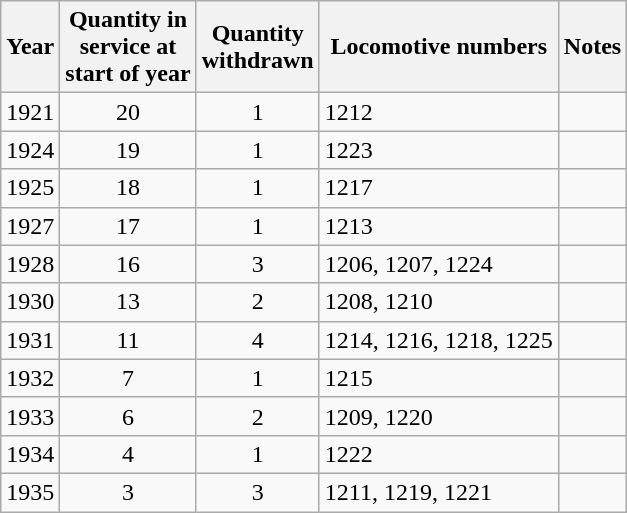<table class="wikitable collapsible collapsed" style=text-align:center>
<tr>
<th>Year</th>
<th>Quantity in<br>service at<br>start of year</th>
<th>Quantity<br>withdrawn</th>
<th>Locomotive numbers</th>
<th>Notes</th>
</tr>
<tr>
<td>1921</td>
<td>20</td>
<td>1</td>
<td align=left>1212</td>
<td align=left></td>
</tr>
<tr>
<td>1924</td>
<td>19</td>
<td>1</td>
<td align=left>1223</td>
<td align=left></td>
</tr>
<tr>
<td>1925</td>
<td>18</td>
<td>1</td>
<td align=left>1217</td>
<td align=left></td>
</tr>
<tr>
<td>1927</td>
<td>17</td>
<td>1</td>
<td align=left>1213</td>
<td align=left></td>
</tr>
<tr>
<td>1928</td>
<td>16</td>
<td>3</td>
<td align=left>1206, 1207, 1224</td>
<td align=left></td>
</tr>
<tr>
<td>1930</td>
<td>13</td>
<td>2</td>
<td align=left>1208, 1210</td>
<td align=left></td>
</tr>
<tr>
<td>1931</td>
<td>11</td>
<td>4</td>
<td align=left>1214, 1216, 1218, 1225</td>
<td align=left></td>
</tr>
<tr>
<td>1932</td>
<td>7</td>
<td>1</td>
<td align=left>1215</td>
<td align=left></td>
</tr>
<tr>
<td>1933</td>
<td>6</td>
<td>2</td>
<td align=left>1209, 1220</td>
<td align=left></td>
</tr>
<tr>
<td>1934</td>
<td>4</td>
<td>1</td>
<td align=left>1222</td>
<td align=left></td>
</tr>
<tr>
<td>1935</td>
<td>3</td>
<td>3</td>
<td align=left>1211, 1219, 1221</td>
<td align=left></td>
</tr>
</table>
